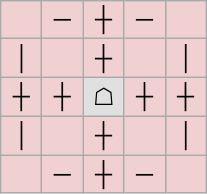<table border="1" class="wikitable">
<tr align=center>
<td width="20" style="background:#f0d0d0;"> </td>
<td width="20" style="background:#f0d0d0;">─</td>
<td width="20" style="background:#f0d0d0;">┼</td>
<td width="20" style="background:#f0d0d0;">─</td>
<td width="20" style="background:#f0d0d0;"> </td>
</tr>
<tr align=center>
<td style="background:#f0d0d0;">│</td>
<td style="background:#f0d0d0;"> </td>
<td style="background:#f0d0d0;">┼</td>
<td style="background:#f0d0d0;"> </td>
<td style="background:#f0d0d0;">│</td>
</tr>
<tr align=center>
<td style="background:#f0d0d0;">┼</td>
<td style="background:#f0d0d0;">┼</td>
<td style="background:#e0e0e0;">☖</td>
<td style="background:#f0d0d0;">┼</td>
<td style="background:#f0d0d0;">┼</td>
</tr>
<tr align=center>
<td style="background:#f0d0d0;">│</td>
<td style="background:#f0d0d0;"> </td>
<td style="background:#f0d0d0;">┼</td>
<td style="background:#f0d0d0;"> </td>
<td style="background:#f0d0d0;">│</td>
</tr>
<tr align=center>
<td style="background:#f0d0d0;"> </td>
<td style="background:#f0d0d0;">─</td>
<td style="background:#f0d0d0;">┼</td>
<td style="background:#f0d0d0;">─</td>
<td style="background:#f0d0d0;"> </td>
</tr>
</table>
